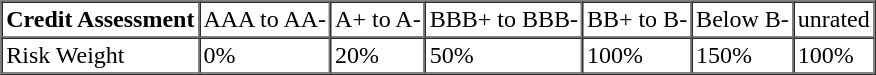<table border="1" cellpadding="2" cellspacing="0" align="center">
<tr valign="center">
<td><strong>Credit Assessment</strong></td>
<td>AAA to AA-</td>
<td>A+ to A-</td>
<td>BBB+ to BBB-</td>
<td>BB+ to B-</td>
<td>Below B-</td>
<td>unrated</td>
</tr>
<tr valign="center">
<td>Risk Weight</td>
<td>0%</td>
<td>20%</td>
<td>50%</td>
<td>100%</td>
<td>150%</td>
<td>100%</td>
</tr>
</table>
